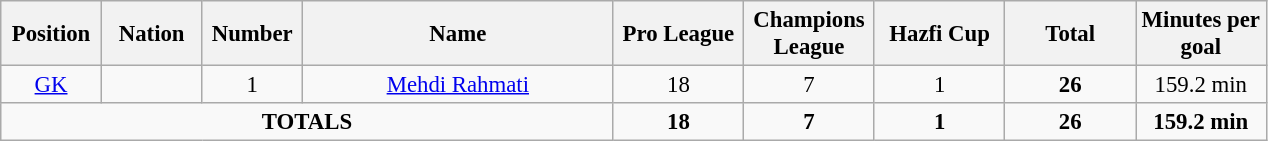<table class="wikitable" style="font-size: 95%; text-align: center;">
<tr>
<th width=60>Position</th>
<th width=60>Nation</th>
<th width=60>Number</th>
<th width=200>Name</th>
<th width=80>Pro League</th>
<th width=80>Champions League</th>
<th width=80>Hazfi Cup</th>
<th width=80>Total</th>
<th width=80>Minutes per goal</th>
</tr>
<tr>
<td><a href='#'>GK</a></td>
<td></td>
<td>1</td>
<td><a href='#'>Mehdi Rahmati</a></td>
<td>18 </td>
<td>7 </td>
<td>1 </td>
<td><strong>26</strong> </td>
<td>159.2 min </td>
</tr>
<tr>
<td colspan="4"><strong>TOTALS</strong></td>
<td><strong>18</strong> </td>
<td><strong>7</strong> </td>
<td><strong>1</strong> </td>
<td><strong>26</strong> </td>
<td><strong>159.2 min</strong> </td>
</tr>
</table>
